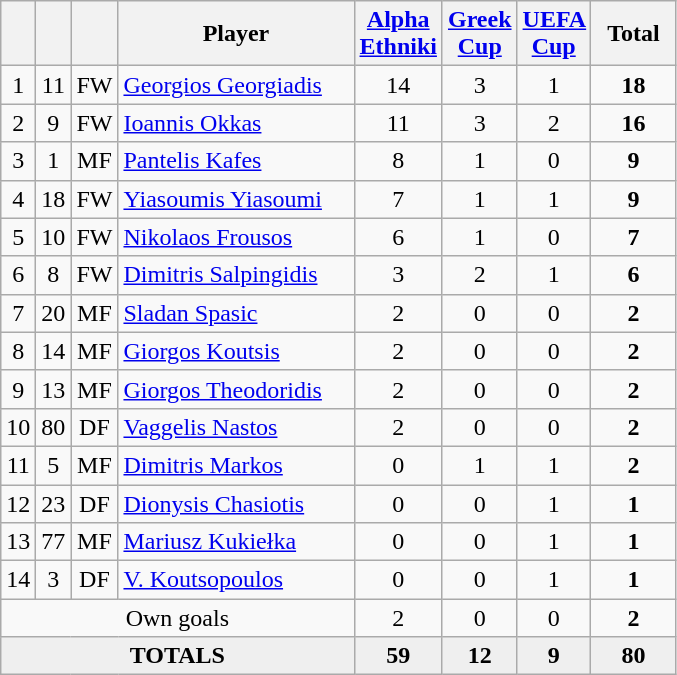<table class="wikitable sortable" style="text-align:center">
<tr>
<th width=5></th>
<th width=5></th>
<th width=5></th>
<th width=150>Player</th>
<th width=30><a href='#'>Alpha Ethniki</a></th>
<th width=30><a href='#'>Greek Cup</a></th>
<th width=30px><a href='#'>UEFA Cup</a></th>
<th width=50>Total</th>
</tr>
<tr>
<td>1</td>
<td>11</td>
<td>FW</td>
<td align=left> <a href='#'>Georgios Georgiadis</a></td>
<td>14</td>
<td>3</td>
<td>1</td>
<td><strong>18</strong></td>
</tr>
<tr>
<td>2</td>
<td>9</td>
<td>FW</td>
<td align=left> <a href='#'>Ioannis Okkas</a></td>
<td>11</td>
<td>3</td>
<td>2</td>
<td><strong>16</strong></td>
</tr>
<tr>
<td>3</td>
<td>1</td>
<td>MF</td>
<td align=left> <a href='#'>Pantelis Kafes</a></td>
<td>8</td>
<td>1</td>
<td>0</td>
<td><strong>9</strong></td>
</tr>
<tr>
<td>4</td>
<td>18</td>
<td>FW</td>
<td align=left> <a href='#'>Yiasoumis Yiasoumi</a></td>
<td>7</td>
<td>1</td>
<td>1</td>
<td><strong>9</strong></td>
</tr>
<tr>
<td>5</td>
<td>10</td>
<td>FW</td>
<td align=left> <a href='#'>Nikolaos Frousos</a></td>
<td>6</td>
<td>1</td>
<td>0</td>
<td><strong>7</strong></td>
</tr>
<tr>
<td>6</td>
<td>8</td>
<td>FW</td>
<td align=left> <a href='#'>Dimitris Salpingidis</a></td>
<td>3</td>
<td>2</td>
<td>1</td>
<td><strong>6</strong></td>
</tr>
<tr>
<td>7</td>
<td>20</td>
<td>MF</td>
<td align=left> <a href='#'>Sladan Spasic</a></td>
<td>2</td>
<td>0</td>
<td>0</td>
<td><strong>2</strong></td>
</tr>
<tr>
<td>8</td>
<td>14</td>
<td>MF</td>
<td align=left> <a href='#'>Giorgos Koutsis</a></td>
<td>2</td>
<td>0</td>
<td>0</td>
<td><strong>2</strong></td>
</tr>
<tr>
<td>9</td>
<td>13</td>
<td>MF</td>
<td align=left> <a href='#'>Giorgos Theodoridis</a></td>
<td>2</td>
<td>0</td>
<td>0</td>
<td><strong>2</strong></td>
</tr>
<tr>
<td>10</td>
<td>80</td>
<td>DF</td>
<td align=left> <a href='#'>Vaggelis Nastos</a></td>
<td>2</td>
<td>0</td>
<td>0</td>
<td><strong>2</strong></td>
</tr>
<tr>
<td>11</td>
<td>5</td>
<td>MF</td>
<td align=left> <a href='#'>Dimitris Markos</a></td>
<td>0</td>
<td>1</td>
<td>1</td>
<td><strong>2</strong></td>
</tr>
<tr>
<td>12</td>
<td>23</td>
<td>DF</td>
<td align=left> <a href='#'>Dionysis Chasiotis</a></td>
<td>0</td>
<td>0</td>
<td>1</td>
<td><strong>1</strong></td>
</tr>
<tr>
<td>13</td>
<td>77</td>
<td>MF</td>
<td align=left> <a href='#'>Mariusz Kukiełka</a></td>
<td>0</td>
<td>0</td>
<td>1</td>
<td><strong>1</strong></td>
</tr>
<tr>
<td>14</td>
<td>3</td>
<td>DF</td>
<td align=left> <a href='#'>V. Koutsopoulos</a></td>
<td>0</td>
<td>0</td>
<td>1</td>
<td><strong>1</strong></td>
</tr>
<tr>
<td colspan="4">Own goals</td>
<td>2</td>
<td>0</td>
<td>0</td>
<td><strong>2</strong></td>
</tr>
<tr bgcolor="#EFEFEF">
<td colspan=4><strong>TOTALS</strong></td>
<td><strong>59</strong></td>
<td><strong>12</strong></td>
<td><strong>9</strong></td>
<td><strong>80</strong></td>
</tr>
</table>
